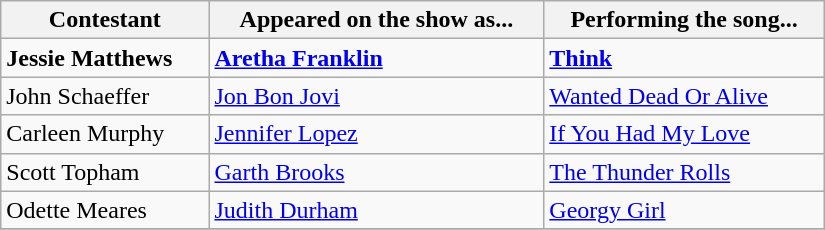<table class="wikitable" width="550px">
<tr>
<th align="left">Contestant</th>
<th align="left">Appeared on the show as...</th>
<th align="left">Performing the song...</th>
</tr>
<tr>
<td align="left"><strong>Jessie Matthews</strong></td>
<td align="left"><strong><a href='#'>Aretha Franklin</a></strong></td>
<td align="left"><strong><a href='#'>Think</a></strong></td>
</tr>
<tr>
<td align="left">John Schaeffer</td>
<td align="left"><a href='#'>Jon Bon Jovi</a></td>
<td align="left"><a href='#'>Wanted Dead Or Alive</a></td>
</tr>
<tr>
<td align="left">Carleen Murphy</td>
<td align="left"><a href='#'>Jennifer Lopez</a></td>
<td align="left"><a href='#'>If You Had My Love</a></td>
</tr>
<tr>
<td align="left">Scott Topham</td>
<td align="left"><a href='#'>Garth Brooks</a></td>
<td align="left"><a href='#'>The Thunder Rolls</a></td>
</tr>
<tr>
<td align="left">Odette Meares</td>
<td align="left"><a href='#'>Judith Durham</a></td>
<td align="left"><a href='#'>Georgy Girl</a></td>
</tr>
<tr>
</tr>
</table>
